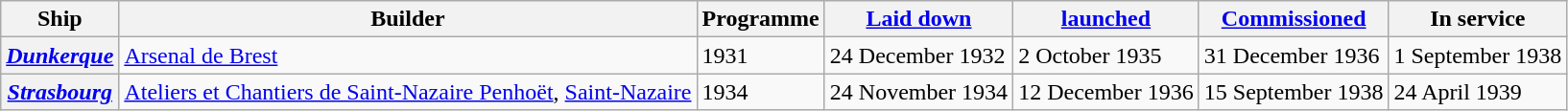<table class="wikitable plainrowheaders">
<tr>
<th scope="col">Ship</th>
<th scope="col">Builder </th>
<th scope="col">Programme </th>
<th scope="col"><a href='#'>Laid down</a> </th>
<th scope="col"><a href='#'>launched</a> </th>
<th scope="col"><a href='#'>Commissioned</a> </th>
<th scope="col">In service </th>
</tr>
<tr>
<th scope="row"><a href='#'><em>Dunkerque</em></a></th>
<td><a href='#'>Arsenal de Brest</a></td>
<td>1931</td>
<td>24 December 1932</td>
<td>2 October 1935</td>
<td>31 December 1936</td>
<td>1 September 1938</td>
</tr>
<tr>
<th scope="row"><a href='#'><em>Strasbourg</em></a></th>
<td><a href='#'>Ateliers et Chantiers de Saint-Nazaire Penhoët</a>, <a href='#'>Saint-Nazaire</a></td>
<td>1934</td>
<td>24 November 1934</td>
<td>12 December 1936</td>
<td>15 September 1938</td>
<td>24 April 1939</td>
</tr>
</table>
